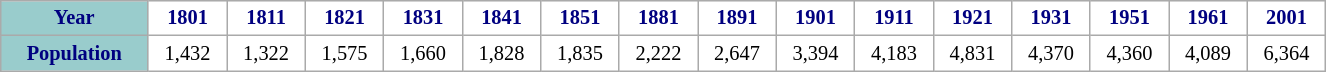<table class="wikitable" style="font-size:85%; width:70%; border:0; text-align:center; line-height:120%; margin:1em auto;">
<tr>
<th style="background:#9cc; color:navy; height:17px;">Year</th>
<th style="background:#fff; color:navy;">1801</th>
<th style="background:#fff; color:navy;">1811</th>
<th style="background:#fff; color:navy;">1821</th>
<th style="background:#fff; color:navy;">1831</th>
<th style="background:#fff; color:navy;">1841</th>
<th style="background:#fff; color:navy;">1851</th>
<th style="background:#fff; color:navy;">1881</th>
<th style="background:#fff; color:navy;">1891</th>
<th style="background:#fff; color:navy;">1901</th>
<th style="background:#fff; color:navy;">1911</th>
<th style="background:#fff; color:navy;">1921</th>
<th style="background:#fff; color:navy;">1931</th>
<th style="background:#fff; color:navy;">1951</th>
<th style="background:#fff; color:navy;">1961</th>
<th style="background:#fff; color:navy;">2001</th>
</tr>
<tr style="text-align:center;">
<th style="background:#9cc; color:navy; height:17px;">Population</th>
<td style="background:#fff; color:black;">1,432</td>
<td style="background:#fff; color:black;">1,322</td>
<td style="background:#fff; color:black;">1,575</td>
<td style="background:#fff; color:black;">1,660</td>
<td style="background:#fff; color:black;">1,828</td>
<td style="background:#fff; color:black;">1,835</td>
<td style="background:#fff; color:black;">2,222</td>
<td style="background:#fff; color:black;">2,647</td>
<td style="background:#fff; color:black;">3,394</td>
<td style="background:#fff; color:black;">4,183</td>
<td style="background:#fff; color:black;">4,831</td>
<td style="background:#fff; color:black;">4,370</td>
<td style="background:#fff; color:black;">4,360</td>
<td style="background:#fff; color:black;">4,089</td>
<td style="background:#fff; color:black;">6,364</td>
</tr>
<tr>
</tr>
</table>
